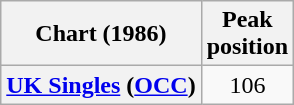<table class="wikitable sortable plainrowheaders" style="text-align:center">
<tr>
<th>Chart (1986)</th>
<th>Peak<br>position</th>
</tr>
<tr>
<th scope="row"><a href='#'>UK Singles</a> (<a href='#'>OCC</a>)</th>
<td>106</td>
</tr>
</table>
